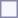<table style="border:1px solid #8888aa; background-color:#f7f8ff; padding:5px; font-size:95%; margin: 0px 12px 12px 0px;">
</table>
